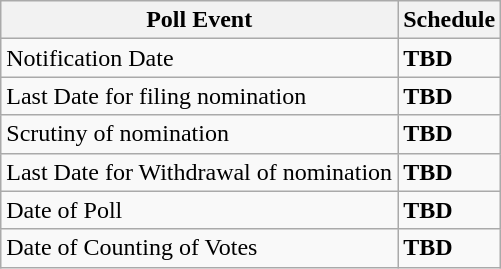<table class="wikitable">
<tr>
<th>Poll Event</th>
<th>Schedule</th>
</tr>
<tr>
<td>Notification Date</td>
<td><strong>TBD</strong></td>
</tr>
<tr>
<td>Last Date for filing nomination</td>
<td><strong>TBD</strong></td>
</tr>
<tr>
<td>Scrutiny of nomination</td>
<td><strong>TBD</strong></td>
</tr>
<tr>
<td>Last Date for Withdrawal of nomination</td>
<td><strong>TBD</strong></td>
</tr>
<tr>
<td>Date of Poll</td>
<td><strong>TBD</strong></td>
</tr>
<tr>
<td>Date of Counting of Votes</td>
<td><strong>TBD</strong></td>
</tr>
</table>
